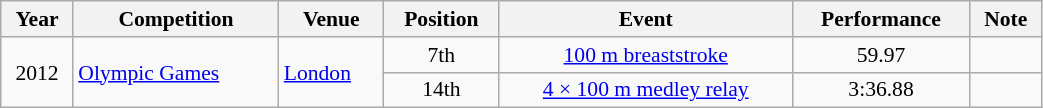<table class="wikitable" width=55% style="font-size:90%; text-align:center;">
<tr>
<th>Year</th>
<th>Competition</th>
<th>Venue</th>
<th>Position</th>
<th>Event</th>
<th>Performance</th>
<th>Note</th>
</tr>
<tr>
<td rowspan=2>2012</td>
<td rowspan=2 align=left><a href='#'>Olympic Games</a></td>
<td rowspan=2 align=left> <a href='#'>London</a></td>
<td>7th</td>
<td><a href='#'>100 m breaststroke</a></td>
<td>59.97</td>
<td></td>
</tr>
<tr>
<td>14th</td>
<td><a href='#'>4 × 100 m medley relay</a></td>
<td>3:36.88</td>
<td></td>
</tr>
</table>
